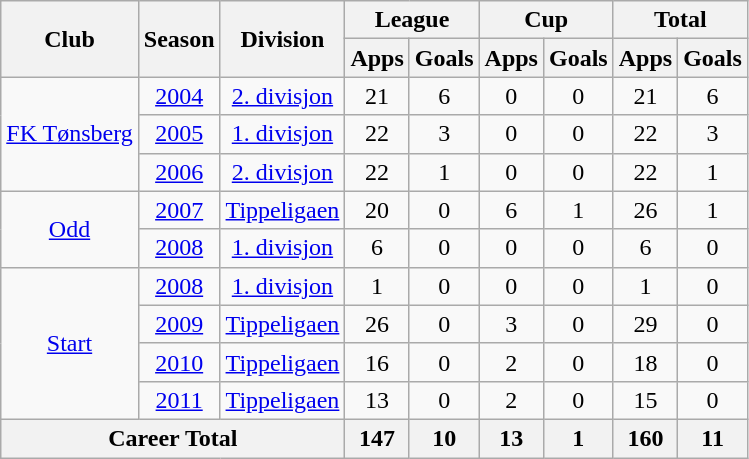<table class="wikitable" style="text-align: center;">
<tr>
<th rowspan="2">Club</th>
<th rowspan="2">Season</th>
<th rowspan="2">Division</th>
<th colspan="2">League</th>
<th colspan="2">Cup</th>
<th colspan="2">Total</th>
</tr>
<tr>
<th>Apps</th>
<th>Goals</th>
<th>Apps</th>
<th>Goals</th>
<th>Apps</th>
<th>Goals</th>
</tr>
<tr>
<td rowspan="3" valign="center"><a href='#'>FK Tønsberg</a></td>
<td><a href='#'>2004</a></td>
<td><a href='#'>2. divisjon</a></td>
<td>21</td>
<td>6</td>
<td>0</td>
<td>0</td>
<td>21</td>
<td>6</td>
</tr>
<tr>
<td><a href='#'>2005</a></td>
<td><a href='#'>1. divisjon</a></td>
<td>22</td>
<td>3</td>
<td>0</td>
<td>0</td>
<td>22</td>
<td>3</td>
</tr>
<tr>
<td><a href='#'>2006</a></td>
<td><a href='#'>2. divisjon</a></td>
<td>22</td>
<td>1</td>
<td>0</td>
<td>0</td>
<td>22</td>
<td>1</td>
</tr>
<tr>
<td rowspan="2" valign="center"><a href='#'>Odd</a></td>
<td><a href='#'>2007</a></td>
<td><a href='#'>Tippeligaen</a></td>
<td>20</td>
<td>0</td>
<td>6</td>
<td>1</td>
<td>26</td>
<td>1</td>
</tr>
<tr>
<td><a href='#'>2008</a></td>
<td><a href='#'>1. divisjon</a></td>
<td>6</td>
<td>0</td>
<td>0</td>
<td>0</td>
<td>6</td>
<td>0</td>
</tr>
<tr>
<td rowspan="4" valign="center"><a href='#'>Start</a></td>
<td><a href='#'>2008</a></td>
<td><a href='#'>1. divisjon</a></td>
<td>1</td>
<td>0</td>
<td>0</td>
<td>0</td>
<td>1</td>
<td>0</td>
</tr>
<tr>
<td><a href='#'>2009</a></td>
<td><a href='#'>Tippeligaen</a></td>
<td>26</td>
<td>0</td>
<td>3</td>
<td>0</td>
<td>29</td>
<td>0</td>
</tr>
<tr>
<td><a href='#'>2010</a></td>
<td><a href='#'>Tippeligaen</a></td>
<td>16</td>
<td>0</td>
<td>2</td>
<td>0</td>
<td>18</td>
<td>0</td>
</tr>
<tr>
<td><a href='#'>2011</a></td>
<td><a href='#'>Tippeligaen</a></td>
<td>13</td>
<td>0</td>
<td>2</td>
<td>0</td>
<td>15</td>
<td>0</td>
</tr>
<tr>
<th colspan="3">Career Total</th>
<th>147</th>
<th>10</th>
<th>13</th>
<th>1</th>
<th>160</th>
<th>11</th>
</tr>
</table>
